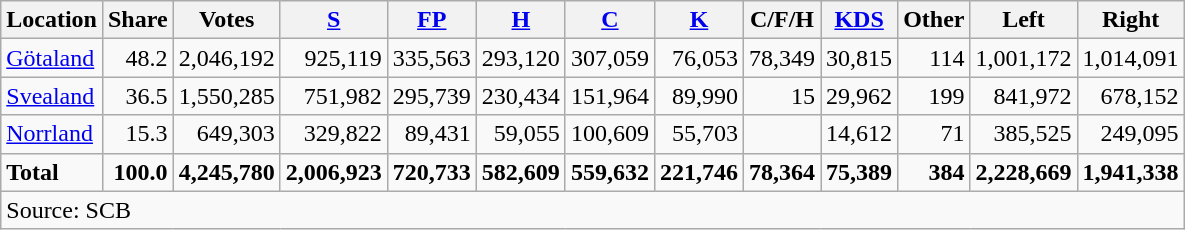<table class="wikitable sortable" style=text-align:right>
<tr>
<th>Location</th>
<th>Share</th>
<th>Votes</th>
<th><a href='#'>S</a></th>
<th><a href='#'>FP</a></th>
<th><a href='#'>H</a></th>
<th><a href='#'>C</a></th>
<th><a href='#'>K</a></th>
<th>C/F/H</th>
<th><a href='#'>KDS</a></th>
<th>Other</th>
<th>Left</th>
<th>Right</th>
</tr>
<tr>
<td align=left><a href='#'>Götaland</a></td>
<td>48.2</td>
<td>2,046,192</td>
<td>925,119</td>
<td>335,563</td>
<td>293,120</td>
<td>307,059</td>
<td>76,053</td>
<td>78,349</td>
<td>30,815</td>
<td>114</td>
<td>1,001,172</td>
<td>1,014,091</td>
</tr>
<tr>
<td align=left><a href='#'>Svealand</a></td>
<td>36.5</td>
<td>1,550,285</td>
<td>751,982</td>
<td>295,739</td>
<td>230,434</td>
<td>151,964</td>
<td>89,990</td>
<td>15</td>
<td>29,962</td>
<td>199</td>
<td>841,972</td>
<td>678,152</td>
</tr>
<tr>
<td align=left><a href='#'>Norrland</a></td>
<td>15.3</td>
<td>649,303</td>
<td>329,822</td>
<td>89,431</td>
<td>59,055</td>
<td>100,609</td>
<td>55,703</td>
<td></td>
<td>14,612</td>
<td>71</td>
<td>385,525</td>
<td>249,095</td>
</tr>
<tr>
<td align=left><strong>Total</strong></td>
<td><strong>100.0</strong></td>
<td><strong>4,245,780</strong></td>
<td><strong>2,006,923</strong></td>
<td><strong>720,733</strong></td>
<td><strong>582,609</strong></td>
<td><strong>559,632</strong></td>
<td><strong>221,746</strong></td>
<td><strong>78,364</strong></td>
<td><strong>75,389</strong></td>
<td><strong>384</strong></td>
<td><strong>2,228,669</strong></td>
<td><strong>1,941,338</strong></td>
</tr>
<tr>
<td align=left colspan=13>Source: SCB </td>
</tr>
</table>
